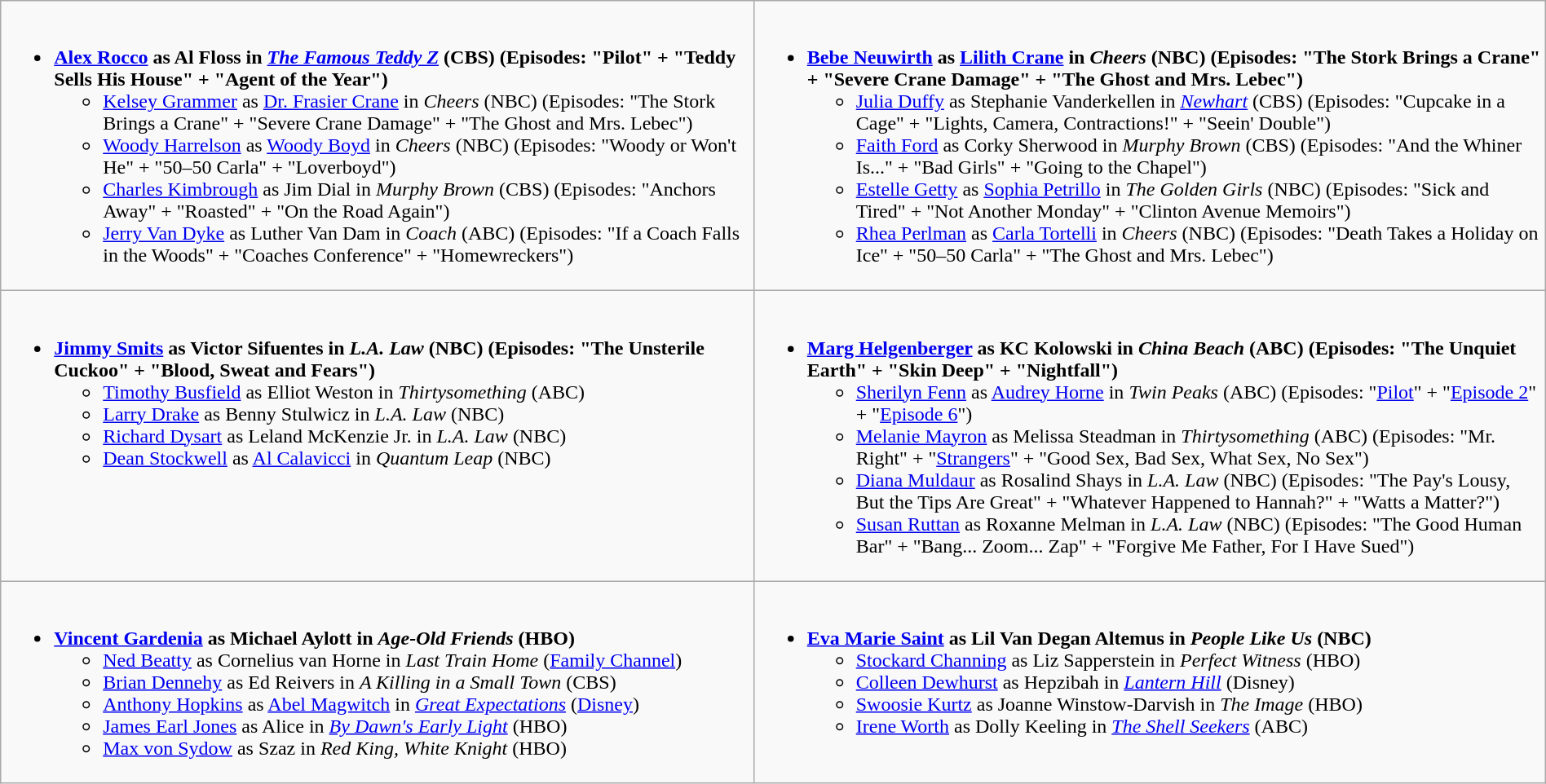<table class=wikitable width="100%">
<tr>
<td style="vertical-align:top;"><br><ul><li><strong><a href='#'>Alex Rocco</a> as Al Floss in <em><a href='#'>The Famous Teddy Z</a></em> (CBS) (Episodes: "Pilot" + "Teddy Sells His House" + "Agent of the Year")</strong><ul><li><a href='#'>Kelsey Grammer</a> as <a href='#'>Dr. Frasier Crane</a> in <em>Cheers</em> (NBC) (Episodes: "The Stork Brings a Crane" + "Severe Crane Damage" + "The Ghost and Mrs. Lebec")</li><li><a href='#'>Woody Harrelson</a> as <a href='#'>Woody Boyd</a> in <em>Cheers</em> (NBC) (Episodes: "Woody or Won't He" + "50–50 Carla" + "Loverboyd")</li><li><a href='#'>Charles Kimbrough</a> as Jim Dial in <em>Murphy Brown</em> (CBS) (Episodes: "Anchors Away" + "Roasted" + "On the Road Again")</li><li><a href='#'>Jerry Van Dyke</a> as Luther Van Dam in <em>Coach</em> (ABC) (Episodes: "If a Coach Falls in the Woods" + "Coaches Conference" + "Homewreckers")</li></ul></li></ul></td>
<td style="vertical-align:top;"><br><ul><li><strong><a href='#'>Bebe Neuwirth</a> as <a href='#'>Lilith Crane</a> in <em>Cheers</em> (NBC) (Episodes: "The Stork Brings a Crane" + "Severe Crane Damage" + "The Ghost and Mrs. Lebec")</strong><ul><li><a href='#'>Julia Duffy</a> as Stephanie Vanderkellen in <em><a href='#'>Newhart</a></em> (CBS) (Episodes: "Cupcake in a Cage" + "Lights, Camera, Contractions!" + "Seein' Double")</li><li><a href='#'>Faith Ford</a> as Corky Sherwood in <em>Murphy Brown</em> (CBS) (Episodes: "And the Whiner Is..." + "Bad Girls" + "Going to the Chapel")</li><li><a href='#'>Estelle Getty</a> as <a href='#'>Sophia Petrillo</a> in <em>The Golden Girls</em> (NBC) (Episodes: "Sick and Tired" + "Not Another Monday" + "Clinton Avenue Memoirs")</li><li><a href='#'>Rhea Perlman</a> as <a href='#'>Carla Tortelli</a> in <em>Cheers</em> (NBC) (Episodes: "Death Takes a Holiday on Ice" + "50–50 Carla" + "The Ghost and Mrs. Lebec")</li></ul></li></ul></td>
</tr>
<tr>
<td style="vertical-align:top;"><br><ul><li><strong><a href='#'>Jimmy Smits</a> as Victor Sifuentes in <em>L.A. Law</em> (NBC) (Episodes: "The Unsterile Cuckoo" + "Blood, Sweat and Fears")</strong><ul><li><a href='#'>Timothy Busfield</a> as Elliot Weston in <em>Thirtysomething</em> (ABC)</li><li><a href='#'>Larry Drake</a> as Benny Stulwicz in <em>L.A. Law</em> (NBC)</li><li><a href='#'>Richard Dysart</a> as Leland McKenzie Jr. in <em>L.A. Law</em> (NBC)</li><li><a href='#'>Dean Stockwell</a> as <a href='#'>Al Calavicci</a> in <em>Quantum Leap</em> (NBC)</li></ul></li></ul></td>
<td style="vertical-align:top;"><br><ul><li><strong><a href='#'>Marg Helgenberger</a> as KC Kolowski in <em>China Beach</em> (ABC) (Episodes: "The Unquiet Earth" + "Skin Deep" + "Nightfall")</strong><ul><li><a href='#'>Sherilyn Fenn</a> as <a href='#'>Audrey Horne</a> in <em>Twin Peaks</em> (ABC) (Episodes: "<a href='#'>Pilot</a>" + "<a href='#'>Episode 2</a>" + "<a href='#'>Episode 6</a>")</li><li><a href='#'>Melanie Mayron</a> as Melissa Steadman in <em>Thirtysomething</em> (ABC) (Episodes: "Mr. Right" + "<a href='#'>Strangers</a>" + "Good Sex, Bad Sex, What Sex, No Sex")</li><li><a href='#'>Diana Muldaur</a> as Rosalind Shays in <em>L.A. Law</em> (NBC) (Episodes: "The Pay's Lousy, But the Tips Are Great" + "Whatever Happened to Hannah?" + "Watts a Matter?")</li><li><a href='#'>Susan Ruttan</a> as Roxanne Melman in <em>L.A. Law</em> (NBC) (Episodes: "The Good Human Bar" + "Bang... Zoom... Zap" + "Forgive Me Father, For I Have Sued")</li></ul></li></ul></td>
</tr>
<tr>
<td style="vertical-align:top;"><br><ul><li><strong><a href='#'>Vincent Gardenia</a> as Michael Aylott in <em>Age-Old Friends</em> (HBO)</strong><ul><li><a href='#'>Ned Beatty</a> as Cornelius van Horne in <em>Last Train Home</em> (<a href='#'>Family Channel</a>)</li><li><a href='#'>Brian Dennehy</a> as Ed Reivers in <em>A Killing in a Small Town</em> (CBS)</li><li><a href='#'>Anthony Hopkins</a> as <a href='#'>Abel Magwitch</a> in <em><a href='#'>Great Expectations</a></em> (<a href='#'>Disney</a>)</li><li><a href='#'>James Earl Jones</a> as Alice in <em><a href='#'>By Dawn's Early Light</a></em> (HBO)</li><li><a href='#'>Max von Sydow</a> as Szaz in <em>Red King, White Knight</em> (HBO)</li></ul></li></ul></td>
<td style="vertical-align:top;"><br><ul><li><strong><a href='#'>Eva Marie Saint</a> as Lil Van Degan Altemus in <em>People Like Us</em> (NBC)</strong><ul><li><a href='#'>Stockard Channing</a> as Liz Sapperstein in <em>Perfect Witness</em> (HBO)</li><li><a href='#'>Colleen Dewhurst</a> as Hepzibah in <em><a href='#'>Lantern Hill</a></em> (Disney)</li><li><a href='#'>Swoosie Kurtz</a> as Joanne Winstow-Darvish in <em>The Image</em> (HBO)</li><li><a href='#'>Irene Worth</a> as Dolly Keeling in <em><a href='#'>The Shell Seekers</a></em> (ABC)</li></ul></li></ul></td>
</tr>
</table>
